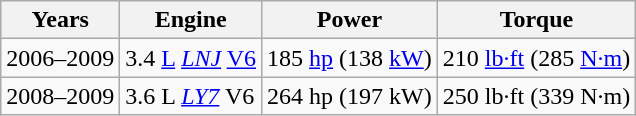<table class="wikitable">
<tr>
<th>Years</th>
<th>Engine</th>
<th>Power</th>
<th>Torque</th>
</tr>
<tr>
<td>2006–2009</td>
<td>3.4 <a href='#'>L</a> <em><a href='#'>LNJ</a></em> <a href='#'>V6</a></td>
<td>185 <a href='#'>hp</a> (138 <a href='#'>kW</a>)</td>
<td>210 <a href='#'>lb·ft</a> (285 <a href='#'>N·m</a>)</td>
</tr>
<tr>
<td>2008–2009</td>
<td>3.6 L <em><a href='#'>LY7</a></em> V6</td>
<td>264 hp (197 kW)</td>
<td>250 lb·ft (339 N·m)</td>
</tr>
</table>
